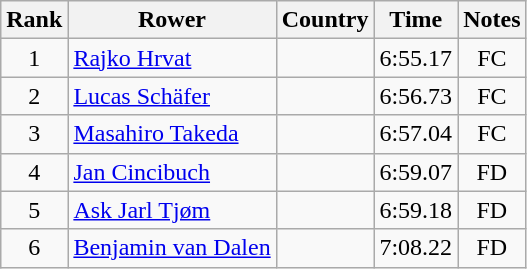<table class="wikitable" style="text-align:center">
<tr>
<th>Rank</th>
<th>Rower</th>
<th>Country</th>
<th>Time</th>
<th>Notes</th>
</tr>
<tr>
<td>1</td>
<td align="left"><a href='#'>Rajko Hrvat</a></td>
<td align="left"></td>
<td>6:55.17</td>
<td>FC</td>
</tr>
<tr>
<td>2</td>
<td align="left"><a href='#'>Lucas Schäfer</a></td>
<td align="left"></td>
<td>6:56.73</td>
<td>FC</td>
</tr>
<tr>
<td>3</td>
<td align="left"><a href='#'>Masahiro Takeda</a></td>
<td align="left"></td>
<td>6:57.04</td>
<td>FC</td>
</tr>
<tr>
<td>4</td>
<td align="left"><a href='#'>Jan Cincibuch</a></td>
<td align="left"></td>
<td>6:59.07</td>
<td>FD</td>
</tr>
<tr>
<td>5</td>
<td align="left"><a href='#'>Ask Jarl Tjøm</a></td>
<td align="left"></td>
<td>6:59.18</td>
<td>FD</td>
</tr>
<tr>
<td>6</td>
<td align="left"><a href='#'>Benjamin van Dalen</a></td>
<td align="left"></td>
<td>7:08.22</td>
<td>FD</td>
</tr>
</table>
